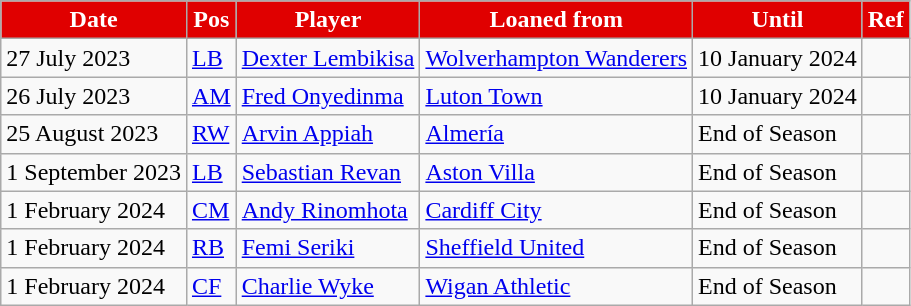<table class="wikitable plainrowheaders sortable">
<tr>
<th style="background:#E00000;color:white">Date</th>
<th style="background:#E00000;color:white">Pos</th>
<th style="background:#E00000;color:white">Player</th>
<th style="background:#E00000;color:white">Loaned from</th>
<th style="background:#E00000;color:white">Until</th>
<th style="background:#E00000;color:white">Ref</th>
</tr>
<tr>
<td>27 July 2023</td>
<td><a href='#'>LB</a></td>
<td> <a href='#'>Dexter Lembikisa</a></td>
<td> <a href='#'>Wolverhampton Wanderers</a></td>
<td>10 January 2024</td>
<td></td>
</tr>
<tr>
<td>26 July 2023</td>
<td><a href='#'>AM</a></td>
<td> <a href='#'>Fred Onyedinma</a></td>
<td> <a href='#'>Luton Town</a></td>
<td>10 January 2024</td>
<td></td>
</tr>
<tr>
<td>25 August 2023</td>
<td><a href='#'>RW</a></td>
<td> <a href='#'>Arvin Appiah</a></td>
<td> <a href='#'>Almería</a></td>
<td>End of Season</td>
<td></td>
</tr>
<tr>
<td>1 September 2023</td>
<td><a href='#'>LB</a></td>
<td> <a href='#'>Sebastian Revan</a></td>
<td> <a href='#'>Aston Villa</a></td>
<td>End of Season</td>
<td></td>
</tr>
<tr>
<td>1 February 2024</td>
<td><a href='#'>CM</a></td>
<td> <a href='#'>Andy Rinomhota</a></td>
<td> <a href='#'>Cardiff City</a></td>
<td>End of Season</td>
<td></td>
</tr>
<tr>
<td>1 February 2024</td>
<td><a href='#'>RB</a></td>
<td> <a href='#'>Femi Seriki</a></td>
<td> <a href='#'>Sheffield United</a></td>
<td>End of Season</td>
<td></td>
</tr>
<tr>
<td>1 February 2024</td>
<td><a href='#'>CF</a></td>
<td> <a href='#'>Charlie Wyke</a></td>
<td> <a href='#'>Wigan Athletic</a></td>
<td>End of Season</td>
<td></td>
</tr>
</table>
